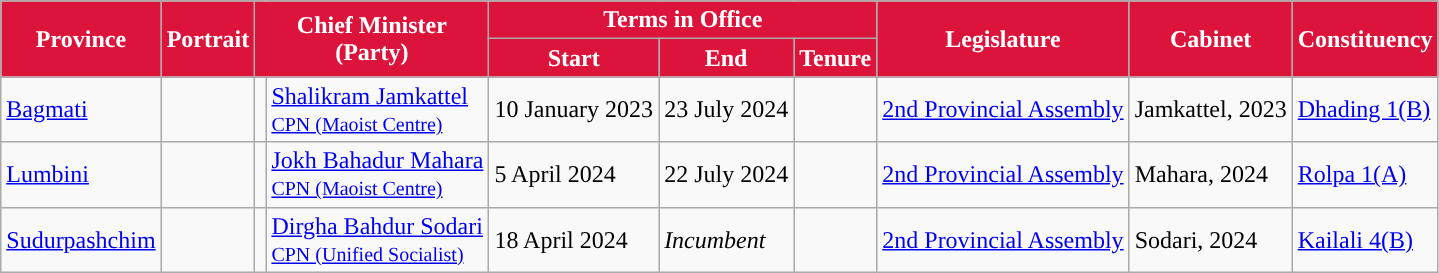<table class="wikitable">
<tr>
<th rowspan="2" style="background-color:crimson; color:white">Province</th>
<th rowspan="2" style="background-color:crimson; color:white">Portrait</th>
<th colspan="2" rowspan="2" style="background-color:crimson; color:white">Chief Minister<br>(Party)</th>
<th colspan="3" style="background-color:crimson; color:white">Terms in Office</th>
<th rowspan="2" style="background-color:crimson; color:white">Legislature</th>
<th rowspan="2" style="background-color:crimson; color:white">Cabinet</th>
<th rowspan="2" style="background-color:crimson; color:white">Constituency</th>
</tr>
<tr>
<th style="background-color:crimson; color:white">Start</th>
<th style="background-color:crimson; color:white">End</th>
<th style="background-color:crimson; color:white">Tenure</th>
</tr>
<tr>
<td><a href='#'>Bagmati</a></td>
<td></td>
<td></td>
<td><a href='#'>Shalikram Jamkattel</a><br><small><a href='#'>CPN (Maoist Centre)</a></small></td>
<td>10 January 2023</td>
<td>23 July 2024</td>
<td></td>
<td><a href='#'>2nd Provincial Assembly</a></td>
<td>Jamkattel, 2023</td>
<td><a href='#'>Dhading 1(B)</a></td>
</tr>
<tr>
<td><a href='#'>Lumbini</a></td>
<td></td>
<td></td>
<td><a href='#'>Jokh Bahadur Mahara</a><br><small><a href='#'>CPN (Maoist Centre)</a></small></td>
<td>5 April 2024</td>
<td>22 July 2024</td>
<td></td>
<td><a href='#'>2nd Provincial Assembly</a></td>
<td>Mahara, 2024</td>
<td><a href='#'>Rolpa 1(A)</a></td>
</tr>
<tr>
<td><a href='#'>Sudurpashchim</a></td>
<td></td>
<td></td>
<td><a href='#'>Dirgha Bahdur Sodari</a><br><small><a href='#'>CPN (Unified Socialist)</a></small></td>
<td>18 April 2024</td>
<td><em>Incumbent</em></td>
<td></td>
<td><a href='#'>2nd Provincial Assembly</a></td>
<td>Sodari, 2024</td>
<td><a href='#'>Kailali 4(B)</a></td>
</tr>
</table>
